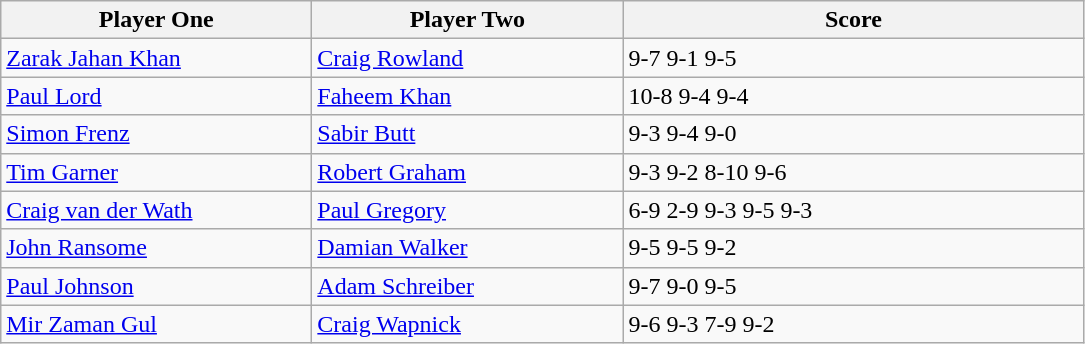<table class="wikitable">
<tr>
<th width=200>Player One</th>
<th width=200>Player Two</th>
<th width=300>Score</th>
</tr>
<tr>
<td> <a href='#'>Zarak Jahan Khan</a></td>
<td> <a href='#'>Craig Rowland</a></td>
<td>9-7 9-1 9-5</td>
</tr>
<tr>
<td> <a href='#'>Paul Lord</a></td>
<td> <a href='#'>Faheem Khan</a></td>
<td>10-8 9-4 9-4</td>
</tr>
<tr>
<td> <a href='#'>Simon Frenz</a></td>
<td> <a href='#'>Sabir Butt</a></td>
<td>9-3 9-4 9-0</td>
</tr>
<tr>
<td> <a href='#'>Tim Garner</a></td>
<td> <a href='#'>Robert Graham</a></td>
<td>9-3 9-2 8-10 9-6</td>
</tr>
<tr>
<td> <a href='#'>Craig van der Wath</a></td>
<td> <a href='#'>Paul Gregory</a></td>
<td>6-9 2-9 9-3 9-5 9-3</td>
</tr>
<tr>
<td> <a href='#'>John Ransome</a></td>
<td> <a href='#'>Damian Walker</a></td>
<td>9-5 9-5 9-2</td>
</tr>
<tr>
<td> <a href='#'>Paul Johnson</a></td>
<td> <a href='#'>Adam Schreiber</a></td>
<td>9-7 9-0 9-5</td>
</tr>
<tr>
<td> <a href='#'>Mir Zaman Gul</a></td>
<td> <a href='#'>Craig Wapnick</a></td>
<td>9-6 9-3 7-9 9-2</td>
</tr>
</table>
